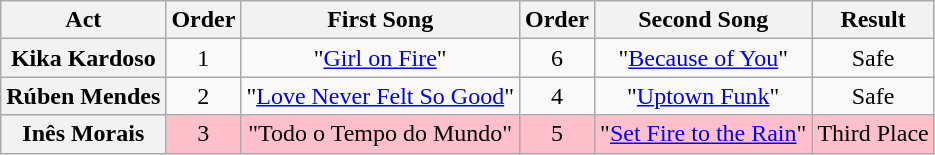<table class="wikitable plainrowheaders" style="text-align:center;">
<tr>
<th scope="col">Act</th>
<th scope="col">Order</th>
<th scope="col">First Song</th>
<th scope="col">Order</th>
<th scope="col">Second Song</th>
<th scope="col">Result</th>
</tr>
<tr>
<th scope="row">Kika Kardoso</th>
<td>1</td>
<td>"<a href='#'>Girl on Fire</a>"</td>
<td>6</td>
<td>"<a href='#'>Because of You</a>"</td>
<td>Safe</td>
</tr>
<tr>
<th scope="row">Rúben Mendes</th>
<td>2</td>
<td>"<a href='#'>Love Never Felt So Good</a>"</td>
<td>4</td>
<td>"<a href='#'>Uptown Funk</a>"</td>
<td>Safe</td>
</tr>
<tr style="background:pink;">
<th scope="row">Inês Morais</th>
<td>3</td>
<td>"Todo o Tempo do Mundo"</td>
<td>5</td>
<td>"<a href='#'>Set Fire to the Rain</a>"</td>
<td>Third Place</td>
</tr>
</table>
